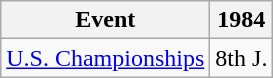<table class="wikitable" style="text-align:center">
<tr>
<th>Event</th>
<th>1984</th>
</tr>
<tr>
<td align=left><a href='#'>U.S. Championships</a></td>
<td>8th J.</td>
</tr>
</table>
